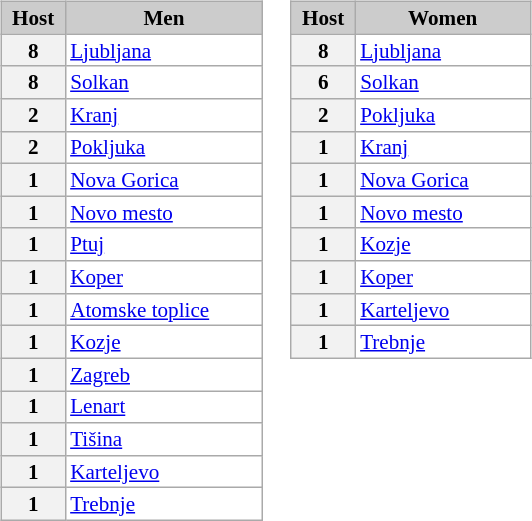<table>
<tr valign = "top">
<td><br><table class="wikitable plainrowheaders" style="background:#fff; font-size:88%; line-height:15px; border:grey solid 1px; border-collapse:collapse;">
<tr style="background:#ccc; text-align:center;">
<th style="background:#ccc;" width="36">Host</th>
<th style="background:#ccc;" width="125">Men</th>
</tr>
<tr>
<th align=center>8</th>
<td> <a href='#'>Ljubljana</a></td>
</tr>
<tr>
<th align=center>8</th>
<td> <a href='#'>Solkan</a></td>
</tr>
<tr>
<th align=center>2</th>
<td> <a href='#'>Kranj</a></td>
</tr>
<tr>
<th align=center>2</th>
<td> <a href='#'>Pokljuka</a></td>
</tr>
<tr>
<th align=center>1</th>
<td width=106> <a href='#'>Nova Gorica</a></td>
</tr>
<tr>
<th align=center>1</th>
<td> <a href='#'>Novo mesto</a></td>
</tr>
<tr>
<th align=center>1</th>
<td> <a href='#'>Ptuj</a></td>
</tr>
<tr>
<th align=center>1</th>
<td> <a href='#'>Koper</a></td>
</tr>
<tr>
<th align=center>1</th>
<td> <a href='#'>Atomske toplice</a></td>
</tr>
<tr>
<th align=center>1</th>
<td> <a href='#'>Kozje</a></td>
</tr>
<tr>
<th align=center>1</th>
<td> <a href='#'>Zagreb</a></td>
</tr>
<tr>
<th align=center>1</th>
<td> <a href='#'>Lenart</a></td>
</tr>
<tr>
<th align=center>1</th>
<td> <a href='#'>Tišina</a></td>
</tr>
<tr>
<th align=center>1</th>
<td> <a href='#'>Karteljevo</a></td>
</tr>
<tr>
<th align=center>1</th>
<td> <a href='#'>Trebnje</a></td>
</tr>
</table>
</td>
<td><br><table class="wikitable plainrowheaders" style="background:#fff; font-size:88%; line-height:15px; border:grey solid 1px; border-collapse:collapse;">
<tr style="background:#ccc; text-align:center;">
<th style="background:#ccc;" width="36">Host</th>
<th style="background:#ccc;" width="110">Women</th>
</tr>
<tr>
<th align=center>8</th>
<td> <a href='#'>Ljubljana</a></td>
</tr>
<tr>
<th align=center>6</th>
<td> <a href='#'>Solkan</a></td>
</tr>
<tr>
<th align=center>2</th>
<td> <a href='#'>Pokljuka</a></td>
</tr>
<tr>
<th align=center>1</th>
<td> <a href='#'>Kranj</a></td>
</tr>
<tr>
<th align=center>1</th>
<td width=106> <a href='#'>Nova Gorica</a></td>
</tr>
<tr>
<th align=center>1</th>
<td> <a href='#'>Novo mesto</a></td>
</tr>
<tr>
<th align=center>1</th>
<td> <a href='#'>Kozje</a></td>
</tr>
<tr>
<th align=center>1</th>
<td> <a href='#'>Koper</a></td>
</tr>
<tr>
<th align=center>1</th>
<td> <a href='#'>Karteljevo</a></td>
</tr>
<tr>
<th align=center>1</th>
<td> <a href='#'>Trebnje</a></td>
</tr>
</table>
</td>
</tr>
</table>
